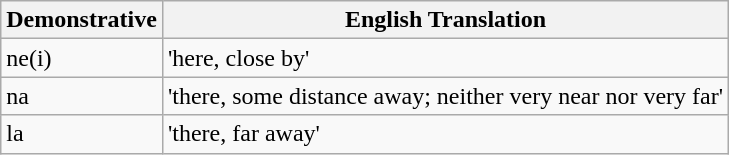<table class="wikitable">
<tr>
<th>Demonstrative</th>
<th>English Translation</th>
</tr>
<tr>
<td>ne(i)</td>
<td>'here, close by'</td>
</tr>
<tr>
<td>na</td>
<td>'there, some distance away; neither very near nor very far'</td>
</tr>
<tr>
<td>la</td>
<td>'there, far away'</td>
</tr>
</table>
